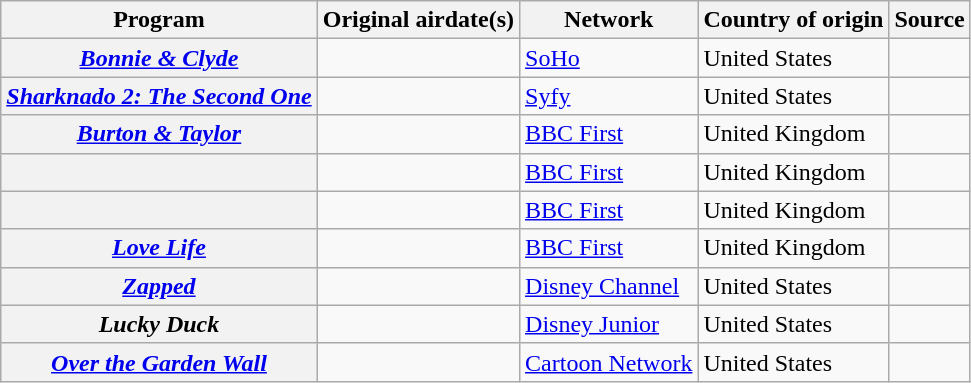<table class="wikitable plainrowheaders sortable" style="text-align:left">
<tr>
<th scope="col">Program</th>
<th scope="col">Original airdate(s)</th>
<th scope="col">Network</th>
<th scope="col">Country of origin</th>
<th scope="col" class="unsortable">Source</th>
</tr>
<tr>
<th scope="row"><em><a href='#'>Bonnie & Clyde</a></em></th>
<td align=center></td>
<td><a href='#'>SoHo</a></td>
<td>United States</td>
<td align=center></td>
</tr>
<tr>
<th scope="row"><em><a href='#'>Sharknado 2: The Second One</a></em></th>
<td align=center></td>
<td><a href='#'>Syfy</a></td>
<td>United States</td>
<td align=center></td>
</tr>
<tr>
<th scope="row"><em><a href='#'>Burton & Taylor</a></em></th>
<td align=center></td>
<td><a href='#'>BBC First</a></td>
<td>United Kingdom</td>
<td align=center></td>
</tr>
<tr>
<th scope="row"><em></em></th>
<td align=center></td>
<td><a href='#'>BBC First</a></td>
<td>United Kingdom</td>
<td align=center></td>
</tr>
<tr>
<th scope="row"><em></em></th>
<td align=center></td>
<td><a href='#'>BBC First</a></td>
<td>United Kingdom</td>
<td align=center></td>
</tr>
<tr>
<th scope="row"><em><a href='#'>Love Life</a></em></th>
<td align=center></td>
<td><a href='#'>BBC First</a></td>
<td>United Kingdom</td>
<td align=center></td>
</tr>
<tr>
<th scope="row"><em><a href='#'>Zapped</a></em></th>
<td align=center></td>
<td><a href='#'>Disney Channel</a></td>
<td>United States</td>
<td align=center></td>
</tr>
<tr>
<th scope="row"><em>Lucky Duck</em></th>
<td align=center></td>
<td><a href='#'>Disney Junior</a></td>
<td>United States</td>
<td align=center></td>
</tr>
<tr>
<th scope="row"><em><a href='#'>Over the Garden Wall</a></em></th>
<td align=center></td>
<td><a href='#'>Cartoon Network</a></td>
<td>United States</td>
<td align=center></td>
</tr>
</table>
